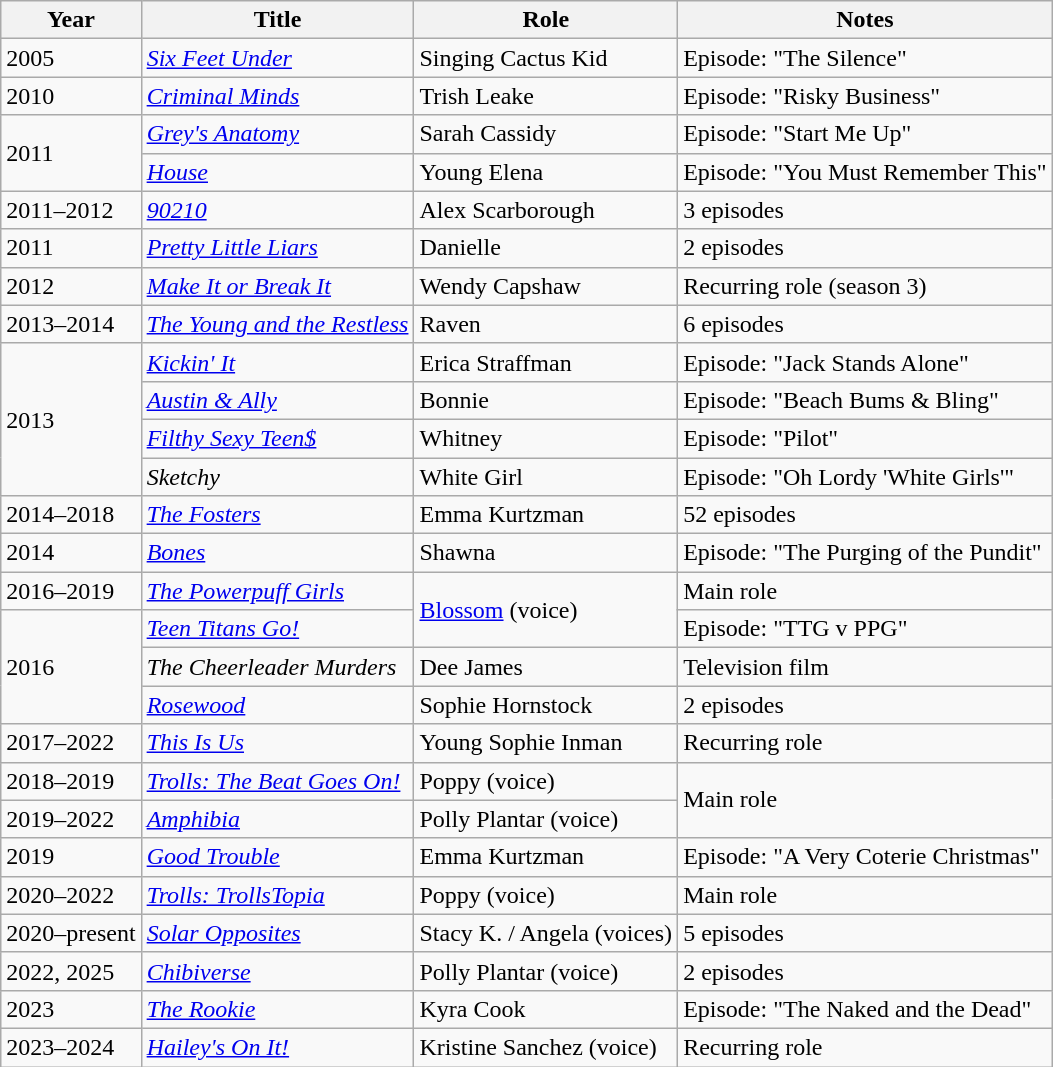<table class="wikitable sortable">
<tr>
<th>Year</th>
<th>Title</th>
<th>Role</th>
<th class="unsortable">Notes</th>
</tr>
<tr>
<td>2005</td>
<td><em><a href='#'>Six Feet Under</a></em></td>
<td>Singing Cactus Kid</td>
<td>Episode: "The Silence"</td>
</tr>
<tr>
<td>2010</td>
<td><em><a href='#'>Criminal Minds</a></em></td>
<td>Trish Leake</td>
<td>Episode: "Risky Business"</td>
</tr>
<tr>
<td rowspan="2">2011</td>
<td><em><a href='#'>Grey's Anatomy</a></em></td>
<td>Sarah Cassidy</td>
<td>Episode: "Start Me Up"</td>
</tr>
<tr>
<td><em><a href='#'>House</a></em></td>
<td>Young Elena</td>
<td>Episode: "You Must Remember This"</td>
</tr>
<tr>
<td>2011–2012</td>
<td><em><a href='#'>90210</a></em></td>
<td>Alex Scarborough</td>
<td>3 episodes</td>
</tr>
<tr>
<td>2011</td>
<td><em><a href='#'>Pretty Little Liars</a></em></td>
<td>Danielle</td>
<td>2 episodes</td>
</tr>
<tr>
<td>2012</td>
<td><em><a href='#'>Make It or Break It</a></em></td>
<td>Wendy Capshaw</td>
<td>Recurring role (season 3)</td>
</tr>
<tr>
<td>2013–2014</td>
<td><em><a href='#'>The Young and the Restless</a></em></td>
<td>Raven</td>
<td>6 episodes</td>
</tr>
<tr>
<td rowspan="4">2013</td>
<td><em><a href='#'>Kickin' It</a></em></td>
<td>Erica Straffman</td>
<td>Episode: "Jack Stands Alone"</td>
</tr>
<tr>
<td><em><a href='#'>Austin & Ally</a></em></td>
<td>Bonnie</td>
<td>Episode: "Beach Bums & Bling"</td>
</tr>
<tr>
<td><em><a href='#'>Filthy Sexy Teen$</a></em></td>
<td>Whitney</td>
<td>Episode: "Pilot"</td>
</tr>
<tr>
<td><em>Sketchy</em></td>
<td>White Girl</td>
<td>Episode: "Oh Lordy 'White Girls'"</td>
</tr>
<tr>
<td>2014–2018</td>
<td><em><a href='#'>The Fosters</a></em></td>
<td>Emma Kurtzman</td>
<td>52 episodes</td>
</tr>
<tr>
<td>2014</td>
<td><em><a href='#'>Bones</a></em></td>
<td>Shawna</td>
<td>Episode: "The Purging of the Pundit"</td>
</tr>
<tr>
<td>2016–2019</td>
<td><em><a href='#'>The Powerpuff Girls</a></em></td>
<td rowspan="2"><a href='#'>Blossom</a> (voice)</td>
<td>Main role</td>
</tr>
<tr>
<td rowspan="3">2016</td>
<td><em><a href='#'>Teen Titans Go!</a></em></td>
<td>Episode: "TTG v PPG"</td>
</tr>
<tr>
<td><em>The Cheerleader Murders</em></td>
<td>Dee James</td>
<td>Television film</td>
</tr>
<tr>
<td><em><a href='#'>Rosewood</a></em></td>
<td>Sophie Hornstock</td>
<td>2 episodes</td>
</tr>
<tr>
<td>2017–2022</td>
<td><em><a href='#'>This Is Us</a></em></td>
<td>Young Sophie Inman</td>
<td>Recurring role</td>
</tr>
<tr>
<td>2018–2019</td>
<td><em><a href='#'>Trolls: The Beat Goes On!</a></em></td>
<td>Poppy (voice)</td>
<td rowspan="2">Main role</td>
</tr>
<tr>
<td>2019–2022</td>
<td><em><a href='#'>Amphibia</a></em></td>
<td>Polly Plantar (voice)</td>
</tr>
<tr>
<td>2019</td>
<td><em><a href='#'>Good Trouble</a></em></td>
<td>Emma Kurtzman</td>
<td>Episode: "A Very Coterie Christmas"</td>
</tr>
<tr>
<td>2020–2022</td>
<td><em><a href='#'>Trolls: TrollsTopia</a></em></td>
<td>Poppy (voice)</td>
<td>Main role</td>
</tr>
<tr>
<td>2020–present</td>
<td><em><a href='#'>Solar Opposites</a></em></td>
<td>Stacy K. / Angela  (voices)</td>
<td>5 episodes</td>
</tr>
<tr>
<td>2022, 2025</td>
<td><em><a href='#'>Chibiverse</a></em></td>
<td>Polly Plantar (voice)</td>
<td>2 episodes</td>
</tr>
<tr>
<td>2023</td>
<td><a href='#'><em>The Rookie</em></a></td>
<td>Kyra Cook</td>
<td>Episode: "The Naked and the Dead"</td>
</tr>
<tr>
<td>2023–2024</td>
<td><em><a href='#'>Hailey's On It!</a></em></td>
<td>Kristine Sanchez (voice)</td>
<td>Recurring role</td>
</tr>
</table>
